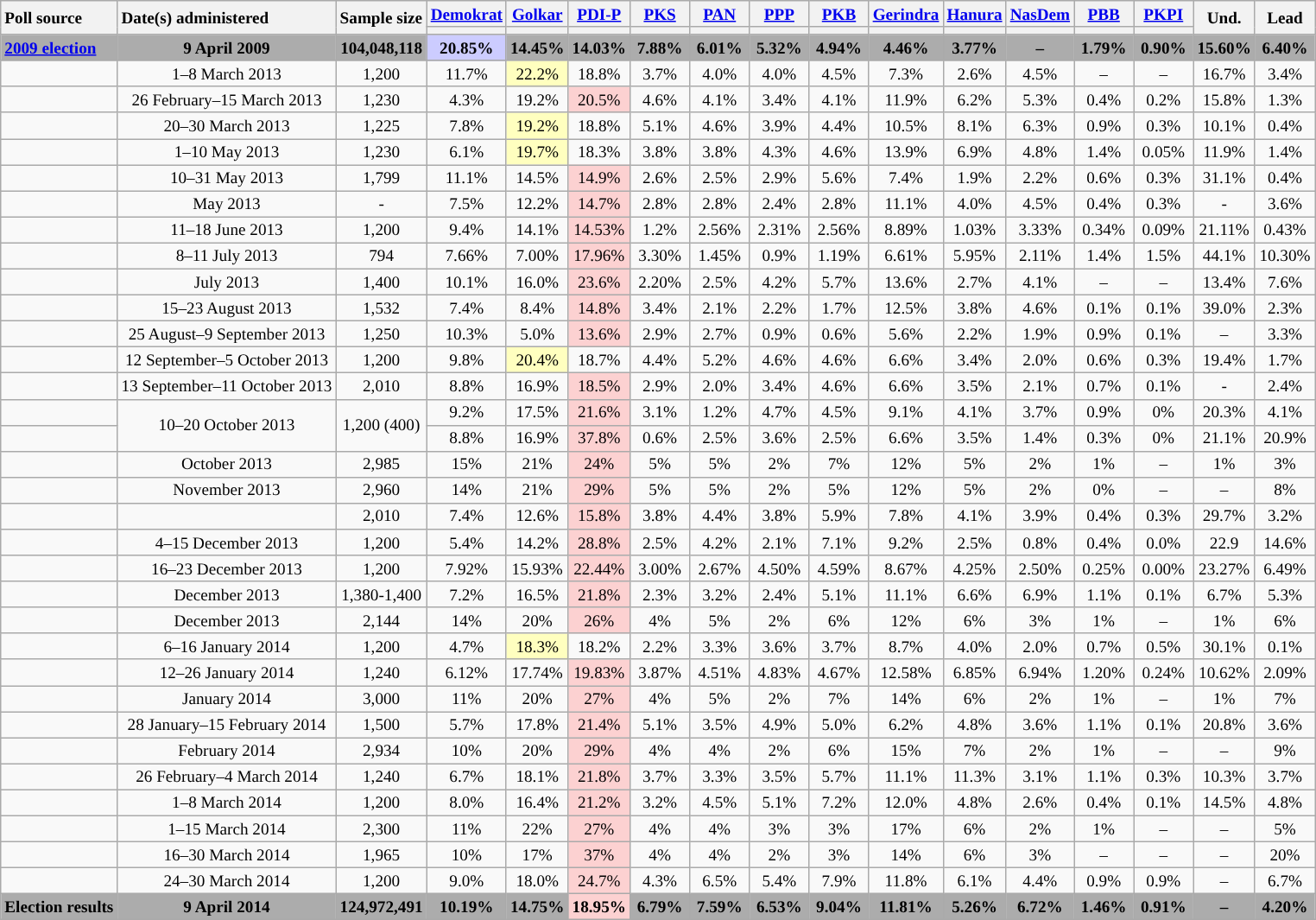<table class="wikitable sortable" style="text-align:center;font-size:80%;line-height:14px;">
<tr class="hintergrundfarbe5" style="text-align:center">
<th style="text-align:left;" rowspan="2">Poll source<br></th>
<th style="text-align:left;" rowspan="2">Date(s) administered</th>
<th style="text-align:left;" rowspan="2">Sample size</th>
<th style="width:40px"><a href='#'>Demokrat</a><br></th>
<th style="width:40px"><a href='#'>Golkar</a><br></th>
<th style="width:40px"><a href='#'>PDI-P</a><br></th>
<th style="width:40px"><a href='#'>PKS</a><br></th>
<th style="width:40px"><a href='#'>PAN</a><br></th>
<th style="width:40px"><a href='#'>PPP</a><br></th>
<th style="width:40px"><a href='#'>PKB</a><br></th>
<th style="width:40px"><a href='#'>Gerindra</a><br></th>
<th style="width:40px"><a href='#'>Hanura</a><br></th>
<th style="width:40px"><a href='#'>NasDem</a><br></th>
<th style="width:40px"><a href='#'>PBB</a><br></th>
<th style="width:40px"><a href='#'>PKPI</a><br></th>
<th style="width:40px;" rowspan="2">Und.<br></th>
<th style="width:40px;" rowspan="2">Lead</th>
</tr>
<tr>
<th style="background:"></th>
<th style="background:"></th>
<th style="background:"></th>
<th style="background:"></th>
<th style="background:"></th>
<th style="background:"></th>
<th style="background:"></th>
<th style="background:"></th>
<th style="background:"></th>
<th style="background:"></th>
<th style="background:"></th>
<th style="background:"></th>
</tr>
<tr style="text-align:center;background:#ACACAC" class="hintergrundfarbe1">
<td style="text-align:left;"><strong><a href='#'>2009 election</a></strong></td>
<td><strong>9 April 2009</strong></td>
<td><strong>104,048,118</strong></td>
<td bgcolor=#CCCCFF><strong>20.85%</strong></td>
<td><strong>14.45%</strong></td>
<td><strong>14.03%</strong></td>
<td><strong>7.88%</strong></td>
<td><strong>6.01%</strong></td>
<td><strong>5.32%</strong></td>
<td><strong>4.94%</strong></td>
<td><strong>4.46%</strong></td>
<td><strong>3.77%</strong></td>
<td><strong>–</strong></td>
<td><strong>1.79%</strong></td>
<td><strong>0.90%</strong></td>
<td><strong>15.60%</strong></td>
<td style="background:"><strong>6.40%</strong></td>
</tr>
<tr style="text-align:center" class="hintergrundfarbe1">
<td style="text-align: left;"></td>
<td>1–8 March 2013</td>
<td>1,200</td>
<td>11.7%</td>
<td bgcolor=#FFFFBF>22.2%</td>
<td>18.8%</td>
<td>3.7%</td>
<td>4.0%</td>
<td>4.0%</td>
<td>4.5%</td>
<td>7.3%</td>
<td>2.6%</td>
<td>4.5%</td>
<td>–</td>
<td>–</td>
<td>16.7%</td>
<td style="background:">3.4%</td>
</tr>
<tr style="text-align:center" class="hintergrundfarbe1">
<td style="text-align: left;"></td>
<td>26 February–15 March 2013</td>
<td>1,230</td>
<td>4.3%</td>
<td>19.2%</td>
<td bgcolor=#FCD1D1>20.5%</td>
<td>4.6%</td>
<td>4.1%</td>
<td>3.4%</td>
<td>4.1%</td>
<td>11.9%</td>
<td>6.2%</td>
<td>5.3%</td>
<td>0.4%</td>
<td>0.2%</td>
<td>15.8%</td>
<td style="background:">1.3%</td>
</tr>
<tr style="text-align:center" class="hintergrundfarbe1">
<td style="text-align: left;"></td>
<td>20–30 March 2013</td>
<td>1,225</td>
<td>7.8%</td>
<td bgcolor=#FFFFBF>19.2%</td>
<td>18.8%</td>
<td>5.1%</td>
<td>4.6%</td>
<td>3.9%</td>
<td>4.4%</td>
<td>10.5%</td>
<td>8.1%</td>
<td>6.3%</td>
<td>0.9%</td>
<td>0.3%</td>
<td>10.1%</td>
<td style="background:">0.4%</td>
</tr>
<tr style="text-align:center" class="hintergrundfarbe1">
<td style="text-align: left;"></td>
<td>1–10 May 2013</td>
<td>1,230</td>
<td>6.1%</td>
<td bgcolor=#FFFFBF>19.7%</td>
<td>18.3%</td>
<td>3.8%</td>
<td>3.8%</td>
<td>4.3%</td>
<td>4.6%</td>
<td>13.9%</td>
<td>6.9%</td>
<td>4.8%</td>
<td>1.4%</td>
<td>0.05%</td>
<td>11.9%</td>
<td style="background:">1.4%</td>
</tr>
<tr style="text-align:center" class="hintergrundfarbe1">
<td style="text-align: left;"></td>
<td>10–31 May 2013</td>
<td>1,799</td>
<td>11.1%</td>
<td>14.5%</td>
<td bgcolor=#FCD1D1>14.9%</td>
<td>2.6%</td>
<td>2.5%</td>
<td>2.9%</td>
<td>5.6%</td>
<td>7.4%</td>
<td>1.9%</td>
<td>2.2%</td>
<td>0.6%</td>
<td>0.3%</td>
<td>31.1%</td>
<td style="background:">0.4%</td>
</tr>
<tr style="text-align:center" class="hintergrundfarbe1">
<td style="text-align: left;"></td>
<td>May 2013</td>
<td>-</td>
<td>7.5%</td>
<td>12.2%</td>
<td bgcolor=#FCD1D1>14.7%</td>
<td>2.8%</td>
<td>2.8%</td>
<td>2.4%</td>
<td>2.8%</td>
<td>11.1%</td>
<td>4.0%</td>
<td>4.5%</td>
<td>0.4%</td>
<td>0.3%</td>
<td>-</td>
<td style="background:">3.6%</td>
</tr>
<tr style="text-align:center" class="hintergrundfarbe1">
<td style="text-align: left;"></td>
<td>11–18 June 2013</td>
<td>1,200</td>
<td>9.4%</td>
<td>14.1%</td>
<td bgcolor=#FCD1D1>14.53%</td>
<td>1.2%</td>
<td>2.56%</td>
<td>2.31%</td>
<td>2.56%</td>
<td>8.89%</td>
<td>1.03%</td>
<td>3.33%</td>
<td>0.34%</td>
<td>0.09%</td>
<td>21.11%</td>
<td style="background:">0.43%</td>
</tr>
<tr style="text-align:center" class="hintergrundfarbe1">
<td style="text-align: left;"></td>
<td>8–11 July 2013</td>
<td>794</td>
<td>7.66%</td>
<td>7.00%</td>
<td bgcolor=#FCD1D1>17.96%</td>
<td>3.30%</td>
<td>1.45%</td>
<td>0.9%</td>
<td>1.19%</td>
<td>6.61%</td>
<td>5.95%</td>
<td>2.11%</td>
<td>1.4%</td>
<td>1.5%</td>
<td>44.1%</td>
<td style="background:">10.30%</td>
</tr>
<tr style="text-align:center" class="hintergrundfarbe1">
<td style="text-align: left;"></td>
<td>July 2013</td>
<td>1,400</td>
<td>10.1%</td>
<td>16.0%</td>
<td bgcolor=#FCD1D1>23.6%</td>
<td>2.20%</td>
<td>2.5%</td>
<td>4.2%</td>
<td>5.7%</td>
<td>13.6%</td>
<td>2.7%</td>
<td>4.1%</td>
<td>–</td>
<td>–</td>
<td>13.4%</td>
<td style="background:">7.6%</td>
</tr>
<tr style="text-align:center" class="hintergrundfarbe1">
<td style="text-align: left;"></td>
<td>15–23 August 2013</td>
<td>1,532</td>
<td>7.4%</td>
<td>8.4%</td>
<td bgcolor=#FCD1D1>14.8%</td>
<td>3.4%</td>
<td>2.1%</td>
<td>2.2%</td>
<td>1.7%</td>
<td>12.5%</td>
<td>3.8%</td>
<td>4.6%</td>
<td>0.1%</td>
<td>0.1%</td>
<td>39.0%</td>
<td style="background:">2.3%</td>
</tr>
<tr style="text-align:center" class="hintergrundfarbe1">
<td style="text-align: left;"></td>
<td>25 August–9 September 2013</td>
<td>1,250</td>
<td>10.3%</td>
<td>5.0%</td>
<td bgcolor=#FCD1D1>13.6%</td>
<td>2.9%</td>
<td>2.7%</td>
<td>0.9%</td>
<td>0.6%</td>
<td>5.6%</td>
<td>2.2%</td>
<td>1.9%</td>
<td>0.9%</td>
<td>0.1%</td>
<td>–</td>
<td style="background:">3.3%</td>
</tr>
<tr style="text-align:center" class="hintergrundfarbe1">
<td style="text-align: left;"></td>
<td>12 September–5 October 2013</td>
<td>1,200</td>
<td>9.8%</td>
<td bgcolor=#FFFFBF>20.4%</td>
<td>18.7%</td>
<td>4.4%</td>
<td>5.2%</td>
<td>4.6%</td>
<td>4.6%</td>
<td>6.6%</td>
<td>3.4%</td>
<td>2.0%</td>
<td>0.6%</td>
<td>0.3%</td>
<td>19.4%</td>
<td style="background:">1.7%</td>
</tr>
<tr style="text-align:center" class="hintergrundfarbe1">
<td style="text-align: left;"></td>
<td>13 September–11 October 2013</td>
<td>2,010</td>
<td>8.8%</td>
<td>16.9%</td>
<td bgcolor=#FCD1D1>18.5%</td>
<td>2.9%</td>
<td>2.0%</td>
<td>3.4%</td>
<td>4.6%</td>
<td>6.6%</td>
<td>3.5%</td>
<td>2.1%</td>
<td>0.7%</td>
<td>0.1%</td>
<td>-</td>
<td style="background:">2.4%</td>
</tr>
<tr style="text-align:center" class="hintergrundfarbe1">
<td style="text-align: left;"></td>
<td rowspan="2">10–20 October 2013</td>
<td rowspan="2">1,200 (400)</td>
<td>9.2%</td>
<td>17.5%</td>
<td bgcolor=#FCD1D1>21.6%</td>
<td>3.1%</td>
<td>1.2%</td>
<td>4.7%</td>
<td>4.5%</td>
<td>9.1%</td>
<td>4.1%</td>
<td>3.7%</td>
<td>0.9%</td>
<td>0%</td>
<td>20.3%</td>
<td style="background:">4.1%</td>
</tr>
<tr style="text-align:center" class="hintergrundfarbe1">
<td style="text-align: left;"></td>
<td>8.8%</td>
<td>16.9%</td>
<td bgcolor=#FCD1D1>37.8%</td>
<td>0.6%</td>
<td>2.5%</td>
<td>3.6%</td>
<td>2.5%</td>
<td>6.6%</td>
<td>3.5%</td>
<td>1.4%</td>
<td>0.3%</td>
<td>0%</td>
<td>21.1%</td>
<td style="background:">20.9%</td>
</tr>
<tr style="text-align:center" class="hintergrundfarbe1">
<td style="text-align: left;"></td>
<td>October 2013</td>
<td>2,985</td>
<td>15%</td>
<td>21%</td>
<td bgcolor=#FCD1D1>24%</td>
<td>5%</td>
<td>5%</td>
<td>2%</td>
<td>7%</td>
<td>12%</td>
<td>5%</td>
<td>2%</td>
<td>1%</td>
<td>–</td>
<td>1%</td>
<td style="background:">3%</td>
</tr>
<tr style="text-align:center" class="hintergrundfarbe1">
<td style="text-align: left;"></td>
<td>November 2013</td>
<td>2,960</td>
<td>14%</td>
<td>21%</td>
<td bgcolor=#FCD1D1>29%</td>
<td>5%</td>
<td>5%</td>
<td>2%</td>
<td>5%</td>
<td>12%</td>
<td>5%</td>
<td>2%</td>
<td>0%</td>
<td>–</td>
<td>–</td>
<td style="background:">8%</td>
</tr>
<tr style="text-align:center" class="hintergrundfarbe1">
<td style="text-align: left;"></td>
<td></td>
<td>2,010</td>
<td>7.4%</td>
<td>12.6%</td>
<td bgcolor=#FCD1D1>15.8%</td>
<td>3.8%</td>
<td>4.4%</td>
<td>3.8%</td>
<td>5.9%</td>
<td>7.8%</td>
<td>4.1%</td>
<td>3.9%</td>
<td>0.4%</td>
<td>0.3%</td>
<td>29.7%</td>
<td style="background:">3.2%</td>
</tr>
<tr style="text-align:center" class="hintergrundfarbe1">
<td style="text-align: left;"></td>
<td>4–15 December 2013</td>
<td>1,200</td>
<td>5.4%</td>
<td>14.2%</td>
<td bgcolor=#FCD1D1>28.8%</td>
<td>2.5%</td>
<td>4.2%</td>
<td>2.1%</td>
<td>7.1%</td>
<td>9.2%</td>
<td>2.5%</td>
<td>0.8%</td>
<td>0.4%</td>
<td>0.0%</td>
<td>22.9</td>
<td style="background:">14.6%</td>
</tr>
<tr style="text-align:center" class="hintergrundfarbe1">
<td style="text-align: left;"></td>
<td>16–23 December 2013</td>
<td>1,200</td>
<td>7.92%</td>
<td>15.93%</td>
<td bgcolor=#FCD1D1>22.44%</td>
<td>3.00%</td>
<td>2.67%</td>
<td>4.50%</td>
<td>4.59%</td>
<td>8.67%</td>
<td>4.25%</td>
<td>2.50%</td>
<td>0.25%</td>
<td>0.00%</td>
<td>23.27%</td>
<td style="background:">6.49%</td>
</tr>
<tr style="text-align:center" class="hintergrundfarbe1">
<td style="text-align: left;"></td>
<td>December 2013</td>
<td>1,380-1,400</td>
<td>7.2%</td>
<td>16.5%</td>
<td bgcolor=#FCD1D1>21.8%</td>
<td>2.3%</td>
<td>3.2%</td>
<td>2.4%</td>
<td>5.1%</td>
<td>11.1%</td>
<td>6.6%</td>
<td>6.9%</td>
<td>1.1%</td>
<td>0.1%</td>
<td>6.7%</td>
<td style="background:">5.3%</td>
</tr>
<tr style="text-align:center" class="hintergrundfarbe1">
<td style="text-align: left;"></td>
<td>December 2013</td>
<td>2,144</td>
<td>14%</td>
<td>20%</td>
<td bgcolor=#FCD1D1>26%</td>
<td>4%</td>
<td>5%</td>
<td>2%</td>
<td>6%</td>
<td>12%</td>
<td>6%</td>
<td>3%</td>
<td>1%</td>
<td>–</td>
<td>1%</td>
<td style="background:">6%</td>
</tr>
<tr style="text-align:center" class="hintergrundfarbe1">
<td style="text-align: left;"></td>
<td>6–16 January 2014</td>
<td>1,200</td>
<td>4.7%</td>
<td bgcolor=#FFFFBF>18.3%</td>
<td>18.2%</td>
<td>2.2%</td>
<td>3.3%</td>
<td>3.6%</td>
<td>3.7%</td>
<td>8.7%</td>
<td>4.0%</td>
<td>2.0%</td>
<td>0.7%</td>
<td>0.5%</td>
<td>30.1%</td>
<td style="background:">0.1%</td>
</tr>
<tr style="text-align:center" class="hintergrundfarbe1">
<td style="text-align: left;"></td>
<td>12–26 January 2014</td>
<td>1,240</td>
<td>6.12%</td>
<td>17.74%</td>
<td bgcolor=#FCD1D1>19.83%</td>
<td>3.87%</td>
<td>4.51%</td>
<td>4.83%</td>
<td>4.67%</td>
<td>12.58%</td>
<td>6.85%</td>
<td>6.94%</td>
<td>1.20%</td>
<td>0.24%</td>
<td>10.62%</td>
<td style="background:">2.09%</td>
</tr>
<tr style="text-align:center" class="hintergrundfarbe1">
<td style="text-align: left;"></td>
<td>January 2014</td>
<td>3,000</td>
<td>11%</td>
<td>20%</td>
<td bgcolor=#FCD1D1>27%</td>
<td>4%</td>
<td>5%</td>
<td>2%</td>
<td>7%</td>
<td>14%</td>
<td>6%</td>
<td>2%</td>
<td>1%</td>
<td>–</td>
<td>1%</td>
<td style="background:">7%</td>
</tr>
<tr style="text-align:center" class="hintergrundfarbe1">
<td style="text-align: left;"></td>
<td>28 January–15 February 2014</td>
<td>1,500</td>
<td>5.7%</td>
<td>17.8%</td>
<td bgcolor=#FCD1D1>21.4%</td>
<td>5.1%</td>
<td>3.5%</td>
<td>4.9%</td>
<td>5.0%</td>
<td>6.2%</td>
<td>4.8%</td>
<td>3.6%</td>
<td>1.1%</td>
<td>0.1%</td>
<td>20.8%</td>
<td style="background:">3.6%</td>
</tr>
<tr style="text-align:center" class="hintergrundfarbe1">
<td style="text-align: left;"></td>
<td>February 2014</td>
<td>2,934</td>
<td>10%</td>
<td>20%</td>
<td bgcolor=#FCD1D1>29%</td>
<td>4%</td>
<td>4%</td>
<td>2%</td>
<td>6%</td>
<td>15%</td>
<td>7%</td>
<td>2%</td>
<td>1%</td>
<td>–</td>
<td>–</td>
<td style="background:">9%</td>
</tr>
<tr style="text-align:center" class="hintergrundfarbe1">
<td style="text-align: left;"></td>
<td>26 February–4 March 2014</td>
<td>1,240</td>
<td>6.7%</td>
<td>18.1%</td>
<td bgcolor=#FCD1D1>21.8%</td>
<td>3.7%</td>
<td>3.3%</td>
<td>3.5%</td>
<td>5.7%</td>
<td>11.1%</td>
<td>11.3%</td>
<td>3.1%</td>
<td>1.1%</td>
<td>0.3%</td>
<td>10.3%</td>
<td style="background:">3.7%</td>
</tr>
<tr style="text-align:center" class="hintergrundfarbe1">
<td style="text-align: left;"></td>
<td>1–8 March 2014</td>
<td>1,200</td>
<td>8.0%</td>
<td>16.4%</td>
<td bgcolor=#FCD1D1>21.2%</td>
<td>3.2%</td>
<td>4.5%</td>
<td>5.1%</td>
<td>7.2%</td>
<td>12.0%</td>
<td>4.8%</td>
<td>2.6%</td>
<td>0.4%</td>
<td>0.1%</td>
<td>14.5%</td>
<td style="background:">4.8%</td>
</tr>
<tr style="text-align:center" class="hintergrundfarbe1">
<td style="text-align: left;"></td>
<td>1–15 March 2014</td>
<td>2,300</td>
<td>11%</td>
<td>22%</td>
<td bgcolor=#FCD1D1>27%</td>
<td>4%</td>
<td>4%</td>
<td>3%</td>
<td>3%</td>
<td>17%</td>
<td>6%</td>
<td>2%</td>
<td>1%</td>
<td>–</td>
<td>–</td>
<td style="background:">5%</td>
</tr>
<tr style="text-align:center" class="hintergrundfarbe1">
<td style="text-align: left;"></td>
<td>16–30 March 2014</td>
<td>1,965</td>
<td>10%</td>
<td>17%</td>
<td bgcolor=#FCD1D1>37%</td>
<td>4%</td>
<td>4%</td>
<td>2%</td>
<td>3%</td>
<td>14%</td>
<td>6%</td>
<td>3%</td>
<td>–</td>
<td>–</td>
<td>–</td>
<td style="background:">20%</td>
</tr>
<tr style="text-align:center" class="hintergrundfarbe1">
<td style="text-align: left;"></td>
<td>24–30 March 2014</td>
<td>1,200</td>
<td>9.0%</td>
<td>18.0%</td>
<td bgcolor=#FCD1D1>24.7%</td>
<td>4.3%</td>
<td>6.5%</td>
<td>5.4%</td>
<td>7.9%</td>
<td>11.8%</td>
<td>6.1%</td>
<td>4.4%</td>
<td>0.9%</td>
<td>0.9%</td>
<td>–</td>
<td style="background:">6.7%</td>
</tr>
<tr style="text-align:center; background:#ACACAC" class="hintergrundfarbe1">
<td style="text-align:left;"><strong>Election results</strong></td>
<td><strong>9 April 2014</strong></td>
<td><strong>124,972,491</strong></td>
<td><strong>10.19%</strong></td>
<td><strong>14.75%</strong></td>
<td bgcolor=#FCD1D1><strong>18.95%</strong></td>
<td><strong>6.79%</strong></td>
<td><strong>7.59%</strong></td>
<td><strong>6.53%</strong></td>
<td><strong>9.04%</strong></td>
<td><strong>11.81%</strong></td>
<td><strong>5.26%</strong></td>
<td><strong>6.72%</strong></td>
<td><strong>1.46%</strong></td>
<td><strong>0.91%</strong></td>
<td><strong>–</strong></td>
<td style="background:"><strong>4.20%</strong></td>
</tr>
</table>
